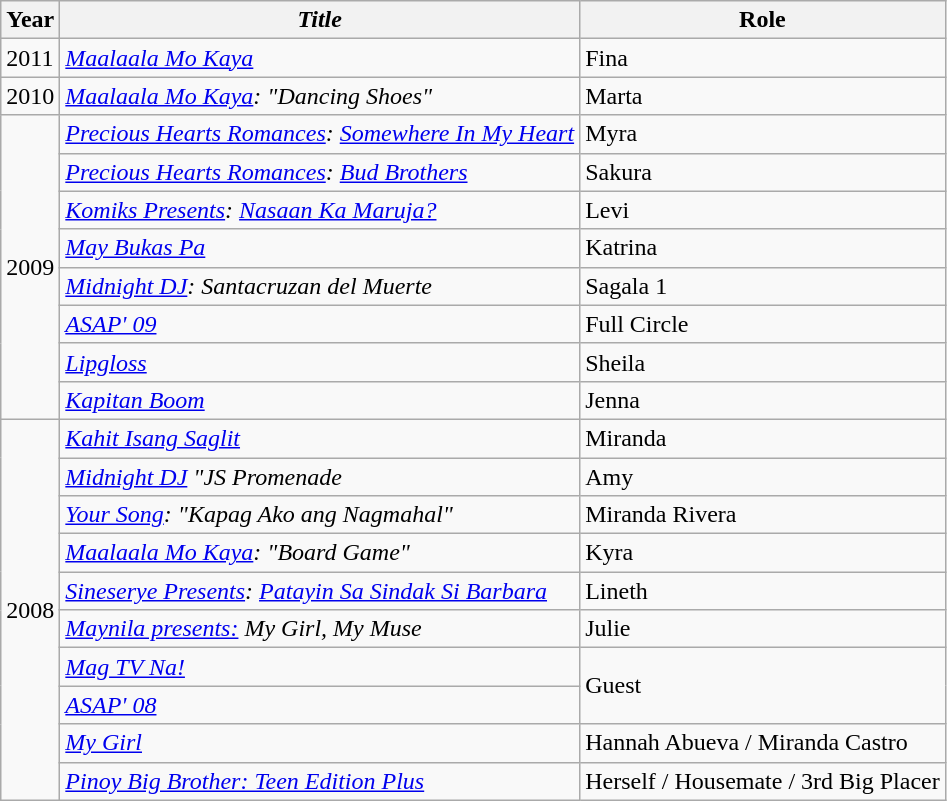<table class="wikitable sortable">
<tr>
<th>Year</th>
<th><em>Title</em></th>
<th>Role</th>
</tr>
<tr>
<td>2011</td>
<td><a href='#'><em>Maalaala Mo Kaya</em></a></td>
<td>Fina</td>
</tr>
<tr>
<td>2010</td>
<td><em><a href='#'>Maalaala Mo Kaya</a>: "Dancing Shoes"</em></td>
<td>Marta</td>
</tr>
<tr>
<td rowspan="8">2009</td>
<td><em><a href='#'>Precious Hearts Romances</a>: <a href='#'>Somewhere In My Heart</a></em></td>
<td>Myra</td>
</tr>
<tr>
<td><em><a href='#'>Precious Hearts Romances</a>: <a href='#'>Bud Brothers</a></em></td>
<td>Sakura</td>
</tr>
<tr>
<td><em><a href='#'>Komiks Presents</a>: <a href='#'>Nasaan Ka Maruja?</a></em></td>
<td>Levi</td>
</tr>
<tr>
<td><a href='#'><em>May Bukas Pa</em></a></td>
<td>Katrina</td>
</tr>
<tr>
<td><em><a href='#'>Midnight DJ</a>: Santacruzan del Muerte</em></td>
<td>Sagala 1</td>
</tr>
<tr>
<td><a href='#'><em>ASAP' 09</em></a></td>
<td>Full Circle</td>
</tr>
<tr>
<td><a href='#'><em>Lipgloss</em></a></td>
<td>Sheila</td>
</tr>
<tr>
<td><a href='#'><em>Kapitan Boom</em></a></td>
<td>Jenna</td>
</tr>
<tr>
<td rowspan="10">2008</td>
<td><a href='#'><em>Kahit Isang Saglit</em></a></td>
<td>Miranda</td>
</tr>
<tr>
<td><em><a href='#'>Midnight DJ</a> "JS Promenade</em></td>
<td>Amy</td>
</tr>
<tr>
<td><em><a href='#'>Your Song</a>: "Kapag Ako ang Nagmahal"</em></td>
<td>Miranda Rivera</td>
</tr>
<tr>
<td><em><a href='#'>Maalaala Mo Kaya</a>: "Board Game"</em></td>
<td>Kyra</td>
</tr>
<tr>
<td><em><a href='#'>Sineserye Presents</a>: <a href='#'>Patayin Sa Sindak Si Barbara</a></em></td>
<td>Lineth</td>
</tr>
<tr>
<td><em><a href='#'>Maynila presents:</a> My Girl, My Muse</em></td>
<td>Julie</td>
</tr>
<tr>
<td><a href='#'><em>Mag TV Na!</em></a></td>
<td rowspan="2">Guest</td>
</tr>
<tr>
<td><a href='#'><em>ASAP' 08</em></a></td>
</tr>
<tr>
<td><a href='#'><em>My Girl</em></a></td>
<td>Hannah Abueva / Miranda Castro</td>
</tr>
<tr>
<td><a href='#'><em>Pinoy Big Brother: Teen Edition Plus</em></a></td>
<td>Herself / Housemate / 3rd Big Placer</td>
</tr>
</table>
